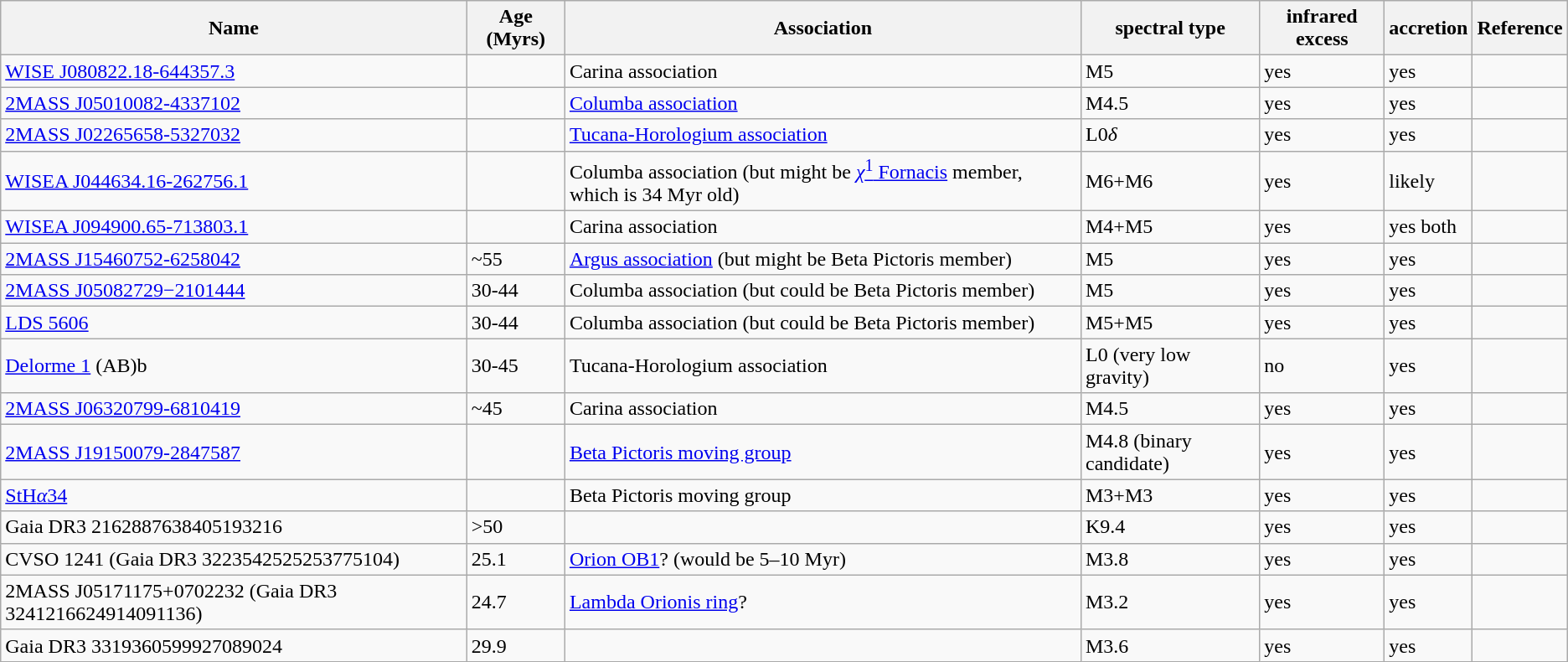<table class="wikitable">
<tr>
<th>Name</th>
<th>Age (Myrs)</th>
<th>Association</th>
<th>spectral type</th>
<th>infrared excess</th>
<th>accretion</th>
<th>Reference</th>
</tr>
<tr>
<td><a href='#'>WISE J080822.18-644357.3</a></td>
<td></td>
<td>Carina association</td>
<td>M5</td>
<td>yes</td>
<td>yes</td>
<td></td>
</tr>
<tr>
<td><a href='#'>2MASS J05010082-4337102</a></td>
<td></td>
<td><a href='#'>Columba association</a></td>
<td>M4.5</td>
<td>yes</td>
<td>yes</td>
<td></td>
</tr>
<tr>
<td><a href='#'>2MASS J02265658-5327032</a></td>
<td></td>
<td><a href='#'>Tucana-Horologium association</a></td>
<td>L0<em>δ</em></td>
<td>yes</td>
<td>yes</td>
<td></td>
</tr>
<tr>
<td><a href='#'>WISEA J044634.16-262756.1</a></td>
<td></td>
<td>Columba association (but might be <a href='#'><em>χ</em><sup>1</sup> Fornacis</a> member, which is 34 Myr old)</td>
<td>M6+M6</td>
<td>yes</td>
<td>likely</td>
<td></td>
</tr>
<tr>
<td><a href='#'>WISEA J094900.65-713803.1</a></td>
<td></td>
<td>Carina association</td>
<td>M4+M5</td>
<td>yes</td>
<td>yes both</td>
<td></td>
</tr>
<tr>
<td><a href='#'>2MASS J15460752-6258042</a></td>
<td>~55</td>
<td><a href='#'>Argus association</a> (but might be Beta Pictoris member)</td>
<td>M5</td>
<td>yes</td>
<td>yes</td>
<td></td>
</tr>
<tr>
<td><a href='#'>2MASS J05082729−2101444</a></td>
<td>30-44</td>
<td>Columba association (but could be Beta Pictoris member)</td>
<td>M5</td>
<td>yes</td>
<td>yes</td>
<td></td>
</tr>
<tr>
<td><a href='#'>LDS 5606</a></td>
<td>30-44</td>
<td>Columba association (but could be Beta Pictoris member)</td>
<td>M5+M5</td>
<td>yes</td>
<td>yes</td>
<td></td>
</tr>
<tr>
<td><a href='#'>Delorme 1</a> (AB)b</td>
<td>30-45</td>
<td>Tucana-Horologium association</td>
<td>L0 (very low gravity)</td>
<td>no</td>
<td>yes</td>
<td></td>
</tr>
<tr>
<td><a href='#'>2MASS J06320799-6810419</a></td>
<td>~45</td>
<td>Carina association</td>
<td>M4.5</td>
<td>yes</td>
<td>yes</td>
<td></td>
</tr>
<tr>
<td><a href='#'>2MASS J19150079-2847587</a></td>
<td></td>
<td><a href='#'>Beta Pictoris moving group</a></td>
<td>M4.8 (binary candidate)</td>
<td>yes</td>
<td>yes</td>
<td></td>
</tr>
<tr>
<td><a href='#'>StH<em>α</em>34</a></td>
<td></td>
<td>Beta Pictoris moving group</td>
<td>M3+M3</td>
<td>yes</td>
<td>yes</td>
<td></td>
</tr>
<tr>
<td>Gaia DR3 2162887638405193216</td>
<td>>50</td>
<td></td>
<td>K9.4</td>
<td>yes</td>
<td>yes</td>
<td></td>
</tr>
<tr>
<td>CVSO 1241 (Gaia DR3 3223542525253775104)</td>
<td>25.1</td>
<td><a href='#'>Orion OB1</a>? (would be 5–10 Myr)</td>
<td>M3.8</td>
<td>yes</td>
<td>yes</td>
<td></td>
</tr>
<tr>
<td>2MASS J05171175+0702232 (Gaia DR3 3241216624914091136)</td>
<td>24.7</td>
<td><a href='#'>Lambda Orionis ring</a>?</td>
<td>M3.2</td>
<td>yes</td>
<td>yes</td>
<td></td>
</tr>
<tr>
<td>Gaia DR3 3319360599927089024</td>
<td>29.9</td>
<td></td>
<td>M3.6</td>
<td>yes</td>
<td>yes</td>
<td></td>
</tr>
</table>
